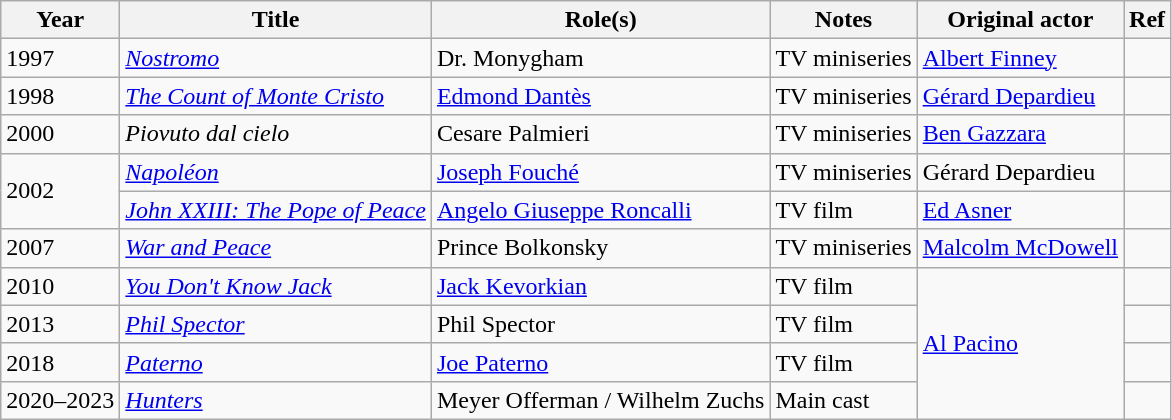<table class="wikitable plainrowheaders sortable">
<tr>
<th scope="col">Year</th>
<th scope="col">Title</th>
<th scope="col">Role(s)</th>
<th scope="col">Notes</th>
<th scope="col">Original actor</th>
<th scope="col" class="unsortable">Ref</th>
</tr>
<tr>
<td>1997</td>
<td><em><a href='#'>Nostromo</a></em></td>
<td>Dr. Monygham</td>
<td>TV miniseries</td>
<td><a href='#'>Albert Finney</a></td>
<td></td>
</tr>
<tr>
<td>1998</td>
<td><em><a href='#'>The Count of Monte Cristo</a></em></td>
<td><a href='#'>Edmond Dantès</a></td>
<td>TV miniseries</td>
<td><a href='#'>Gérard Depardieu</a></td>
<td></td>
</tr>
<tr>
<td>2000</td>
<td><em>Piovuto dal cielo</em></td>
<td>Cesare Palmieri</td>
<td>TV miniseries</td>
<td><a href='#'>Ben Gazzara</a></td>
<td></td>
</tr>
<tr>
<td rowspan="2">2002</td>
<td><em><a href='#'>Napoléon</a></em></td>
<td><a href='#'>Joseph Fouché</a></td>
<td>TV miniseries</td>
<td>Gérard Depardieu</td>
<td></td>
</tr>
<tr>
<td><em><a href='#'>John XXIII: The Pope of Peace</a></em></td>
<td><a href='#'>Angelo Giuseppe Roncalli</a></td>
<td>TV film</td>
<td><a href='#'>Ed Asner</a></td>
<td></td>
</tr>
<tr>
<td>2007</td>
<td><em><a href='#'>War and Peace</a></em></td>
<td>Prince Bolkonsky</td>
<td>TV miniseries</td>
<td><a href='#'>Malcolm McDowell</a></td>
<td></td>
</tr>
<tr>
<td>2010</td>
<td><em><a href='#'>You Don't Know Jack</a></em></td>
<td><a href='#'>Jack Kevorkian</a></td>
<td>TV film</td>
<td rowspan="4"><a href='#'>Al Pacino</a></td>
<td></td>
</tr>
<tr>
<td>2013</td>
<td><em><a href='#'>Phil Spector</a></em></td>
<td>Phil Spector</td>
<td>TV film</td>
<td></td>
</tr>
<tr>
<td>2018</td>
<td><em><a href='#'>Paterno</a></em></td>
<td><a href='#'>Joe Paterno</a></td>
<td>TV film</td>
<td></td>
</tr>
<tr>
<td>2020–2023</td>
<td><em><a href='#'>Hunters</a></em></td>
<td>Meyer Offerman / Wilhelm Zuchs</td>
<td>Main cast</td>
<td></td>
</tr>
</table>
